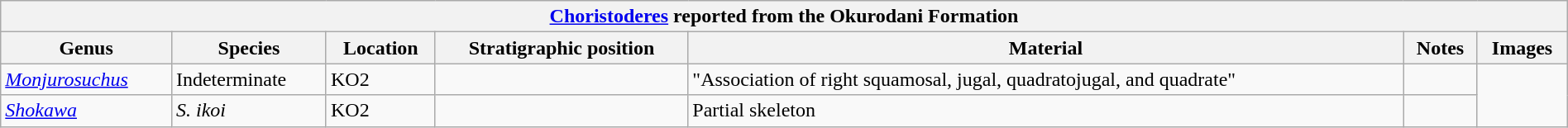<table class="wikitable" align="center" width="100%">
<tr>
<th colspan="7" align="center"><strong><a href='#'>Choristoderes</a> reported from the Okurodani Formation</strong></th>
</tr>
<tr>
<th>Genus</th>
<th>Species</th>
<th>Location</th>
<th>Stratigraphic position</th>
<th>Material</th>
<th>Notes</th>
<th>Images</th>
</tr>
<tr>
<td><em><a href='#'>Monjurosuchus</a></em></td>
<td>Indeterminate</td>
<td>KO2</td>
<td></td>
<td>"Association of right squamosal, jugal, quadratojugal, and quadrate"</td>
<td></td>
<td rowspan="99"><br>
</td>
</tr>
<tr>
<td><em><a href='#'>Shokawa</a></em></td>
<td><em>S. ikoi</em></td>
<td>KO2</td>
<td></td>
<td>Partial skeleton</td>
<td></td>
</tr>
</table>
